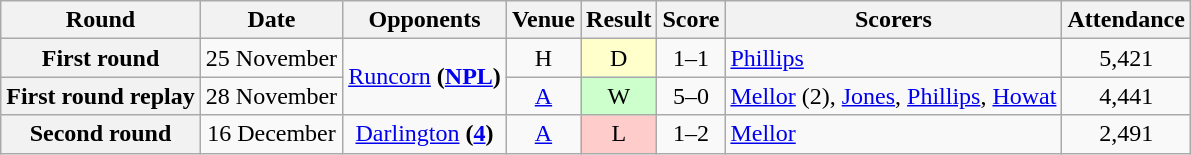<table class="wikitable" style="text-align:center">
<tr>
<th>Round</th>
<th>Date</th>
<th>Opponents</th>
<th>Venue</th>
<th>Result</th>
<th>Score</th>
<th>Scorers</th>
<th>Attendance</th>
</tr>
<tr>
<th>First round</th>
<td>25 November</td>
<td rowspan=2><a href='#'>Runcorn</a> <strong>(<a href='#'>NPL</a>)</strong></td>
<td>H</td>
<td style="background-color:#FFFFCC">D</td>
<td>1–1</td>
<td align="left"><a href='#'>Phillips</a></td>
<td>5,421</td>
</tr>
<tr>
<th>First round replay</th>
<td>28 November</td>
<td><a href='#'>A</a></td>
<td style="background-color:#CCFFCC">W</td>
<td>5–0</td>
<td align="left"><a href='#'>Mellor</a> (2), <a href='#'>Jones</a>, <a href='#'>Phillips</a>, <a href='#'>Howat</a></td>
<td>4,441</td>
</tr>
<tr>
<th>Second round</th>
<td>16 December</td>
<td><a href='#'>Darlington</a> <strong>(<a href='#'>4</a>)</strong></td>
<td><a href='#'>A</a></td>
<td style="background-color:#FFCCCC">L</td>
<td>1–2</td>
<td align="left"><a href='#'>Mellor</a></td>
<td>2,491</td>
</tr>
</table>
